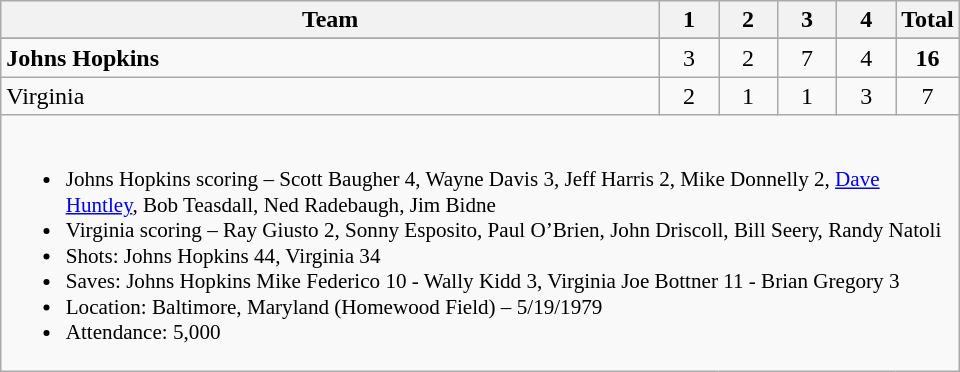<table class="wikitable" style="text-align:center; max-width:40em">
<tr>
<th>Team</th>
<th style="width:2em">1</th>
<th style="width:2em">2</th>
<th style="width:2em">3</th>
<th style="width:2em">4</th>
<th style="width:2em">Total</th>
</tr>
<tr>
</tr>
<tr>
<td style="text-align:left"><strong>Johns Hopkins</strong></td>
<td>3</td>
<td>2</td>
<td>7</td>
<td>4</td>
<td><strong>16</strong></td>
</tr>
<tr>
<td style="text-align:left">Virginia</td>
<td>2</td>
<td>1</td>
<td>1</td>
<td>3</td>
<td>7</td>
</tr>
<tr>
<td colspan=6 style="text-align:left; font-size:88%;"><br><ul><li>Johns Hopkins scoring – Scott Baugher 4, Wayne Davis 3, Jeff Harris 2, Mike Donnelly 2, <a href='#'>Dave Huntley</a>, Bob Teasdall, Ned Radebaugh, Jim Bidne</li><li>Virginia scoring – Ray Giusto 2, Sonny Esposito, Paul O’Brien, John Driscoll, Bill Seery, Randy Natoli</li><li>Shots: Johns Hopkins 44, Virginia 34</li><li>Saves: Johns Hopkins Mike Federico 10 - Wally Kidd 3, Virginia Joe Bottner 11 - Brian Gregory 3</li><li>Location: Baltimore, Maryland (Homewood Field) – 5/19/1979</li><li>Attendance: 5,000</li></ul></td>
</tr>
</table>
